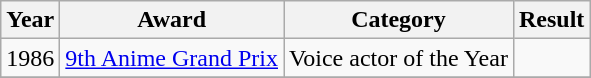<table class="wikitable sortable">
<tr>
<th>Year</th>
<th>Award</th>
<th>Category</th>
<th>Result</th>
</tr>
<tr>
<td>1986</td>
<td><a href='#'>9th Anime Grand Prix</a></td>
<td>Voice actor of the Year</td>
<td></td>
</tr>
<tr>
</tr>
</table>
